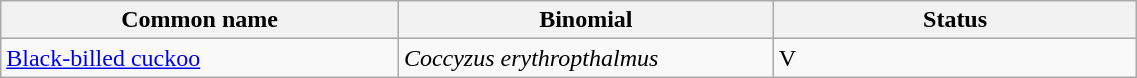<table width=60% class="wikitable">
<tr>
<th width=35%>Common name</th>
<th width=33%>Binomial</th>
<th width=32%>Status</th>
</tr>
<tr>
<td><a href='#'>Black-billed cuckoo</a></td>
<td><em>Coccyzus erythropthalmus</em></td>
<td>V</td>
</tr>
</table>
